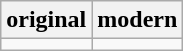<table class="wikitable">
<tr>
<th>original</th>
<th>modern</th>
</tr>
<tr>
<td></td>
<td></td>
</tr>
</table>
